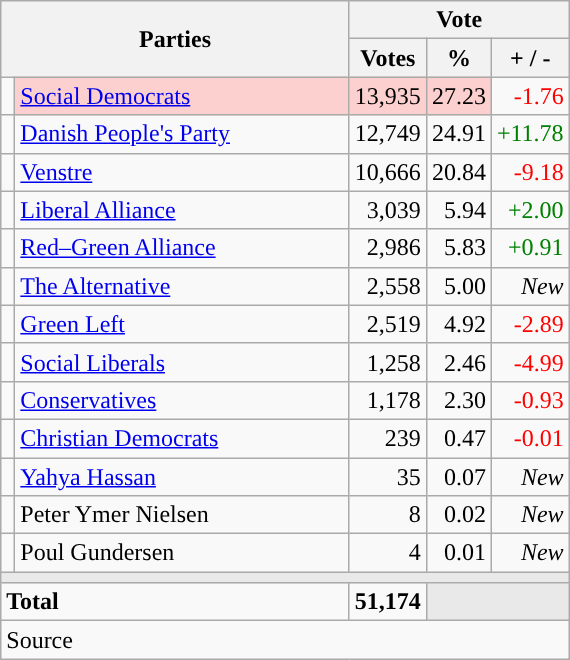<table class="wikitable" style="text-align:right;">
<tr>
<th style="text-align:centre;" rowspan="2" colspan="2" width="225">Parties</th>
<th colspan="3">Vote</th>
</tr>
<tr>
<th width="15">Votes</th>
<th width="15">%</th>
<th width="15">+ / -</th>
</tr>
<tr>
<td width="2" style="color:inherit;background:"></td>
<td bgcolor=#fbd0ce  align="left"><a href='#'>Social Democrats</a></td>
<td bgcolor=#fbd0ce>13,935</td>
<td bgcolor=#fbd0ce>27.23</td>
<td style=color:red;>-1.76</td>
</tr>
<tr>
<td width="2" style="color:inherit;background:"></td>
<td align="left"><a href='#'>Danish People's Party</a></td>
<td>12,749</td>
<td>24.91</td>
<td style=color:green;>+11.78</td>
</tr>
<tr>
<td width="2" style="color:inherit;background:"></td>
<td align="left"><a href='#'>Venstre</a></td>
<td>10,666</td>
<td>20.84</td>
<td style=color:red;>-9.18</td>
</tr>
<tr>
<td width="2" style="color:inherit;background:"></td>
<td align="left"><a href='#'>Liberal Alliance</a></td>
<td>3,039</td>
<td>5.94</td>
<td style=color:green;>+2.00</td>
</tr>
<tr>
<td width="2" style="color:inherit;background:"></td>
<td align="left"><a href='#'>Red–Green Alliance</a></td>
<td>2,986</td>
<td>5.83</td>
<td style=color:green;>+0.91</td>
</tr>
<tr>
<td width="2" style="color:inherit;background:"></td>
<td align="left"><a href='#'>The Alternative</a></td>
<td>2,558</td>
<td>5.00</td>
<td><em>New</em></td>
</tr>
<tr>
<td width="2" style="color:inherit;background:"></td>
<td align="left"><a href='#'>Green Left</a></td>
<td>2,519</td>
<td>4.92</td>
<td style=color:red;>-2.89</td>
</tr>
<tr>
<td width="2" style="color:inherit;background:"></td>
<td align="left"><a href='#'>Social Liberals</a></td>
<td>1,258</td>
<td>2.46</td>
<td style=color:red;>-4.99</td>
</tr>
<tr>
<td width="2" style="color:inherit;background:"></td>
<td align="left"><a href='#'>Conservatives</a></td>
<td>1,178</td>
<td>2.30</td>
<td style=color:red;>-0.93</td>
</tr>
<tr>
<td width="2" style="color:inherit;background:"></td>
<td align="left"><a href='#'>Christian Democrats</a></td>
<td>239</td>
<td>0.47</td>
<td style=color:red;>-0.01</td>
</tr>
<tr>
<td width="2" style="color:inherit;background:"></td>
<td align="left"><a href='#'>Yahya Hassan</a></td>
<td>35</td>
<td>0.07</td>
<td><em>New</em></td>
</tr>
<tr>
<td width="2" style="color:inherit;background:"></td>
<td align="left">Peter Ymer Nielsen</td>
<td>8</td>
<td>0.02</td>
<td><em>New</em></td>
</tr>
<tr>
<td width="2" style="color:inherit;background:"></td>
<td align="left">Poul Gundersen</td>
<td>4</td>
<td>0.01</td>
<td><em>New</em></td>
</tr>
<tr>
<td colspan="7" bgcolor="#E9E9E9"></td>
</tr>
<tr>
<td align="left" colspan="2"><strong>Total</strong></td>
<td><strong>51,174</strong></td>
<td bgcolor="#E9E9E9" colspan="2"></td>
</tr>
<tr>
<td align="left" colspan="6">Source</td>
</tr>
</table>
